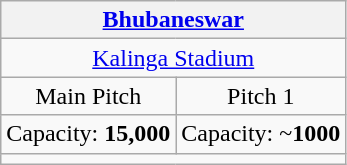<table class="wikitable" style="text-align:center">
<tr>
<th colspan="2"><a href='#'>Bhubaneswar</a></th>
</tr>
<tr>
<td colspan="2"><a href='#'>Kalinga Stadium</a></td>
</tr>
<tr>
<td>Main Pitch</td>
<td>Pitch 1</td>
</tr>
<tr>
<td>Capacity: <strong>15,000</strong></td>
<td>Capacity: ~<strong>1000</strong></td>
</tr>
<tr>
<td colspan="2" rowspan="2"></td>
</tr>
</table>
